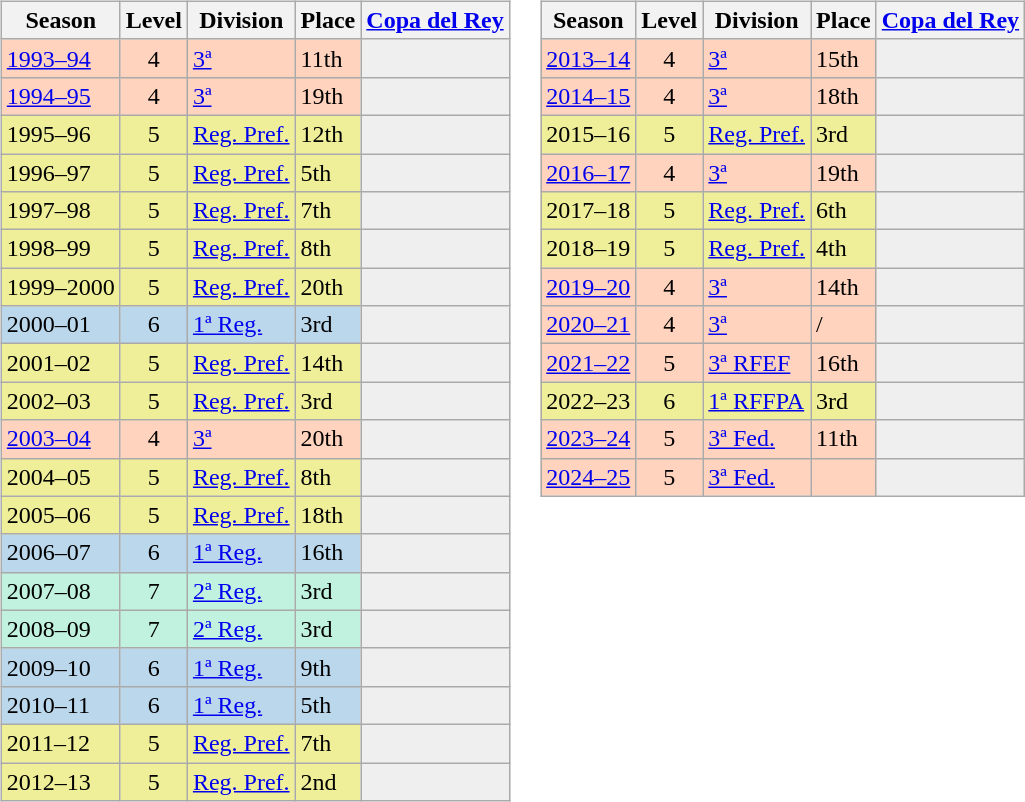<table>
<tr>
<td valign="top" width=0%><br><table class="wikitable">
<tr style="background:#f0f6fa;">
<th>Season</th>
<th>Level</th>
<th>Division</th>
<th>Place</th>
<th><a href='#'>Copa del Rey</a></th>
</tr>
<tr>
<td style="background:#FFD3BD;"><a href='#'>1993–94</a></td>
<td style="background:#FFD3BD;" align="center">4</td>
<td style="background:#FFD3BD;"><a href='#'>3ª</a></td>
<td style="background:#FFD3BD;">11th</td>
<td style="background:#efefef;"></td>
</tr>
<tr>
<td style="background:#FFD3BD;"><a href='#'>1994–95</a></td>
<td style="background:#FFD3BD;" align="center">4</td>
<td style="background:#FFD3BD;"><a href='#'>3ª</a></td>
<td style="background:#FFD3BD;">19th</td>
<td style="background:#efefef;"></td>
</tr>
<tr>
<td style="background:#EFEF99;">1995–96</td>
<td style="background:#EFEF99;" align="center">5</td>
<td style="background:#EFEF99;"><a href='#'>Reg. Pref.</a></td>
<td style="background:#EFEF99;">12th</td>
<td style="background:#efefef;"></td>
</tr>
<tr>
<td style="background:#EFEF99;">1996–97</td>
<td style="background:#EFEF99;" align="center">5</td>
<td style="background:#EFEF99;"><a href='#'>Reg. Pref.</a></td>
<td style="background:#EFEF99;">5th</td>
<td style="background:#efefef;"></td>
</tr>
<tr>
<td style="background:#EFEF99;">1997–98</td>
<td style="background:#EFEF99;" align="center">5</td>
<td style="background:#EFEF99;"><a href='#'>Reg. Pref.</a></td>
<td style="background:#EFEF99;">7th</td>
<td style="background:#efefef;"></td>
</tr>
<tr>
<td style="background:#EFEF99;">1998–99</td>
<td style="background:#EFEF99;" align="center">5</td>
<td style="background:#EFEF99;"><a href='#'>Reg. Pref.</a></td>
<td style="background:#EFEF99;">8th</td>
<td style="background:#efefef;"></td>
</tr>
<tr>
<td style="background:#EFEF99;">1999–2000</td>
<td style="background:#EFEF99;" align="center">5</td>
<td style="background:#EFEF99;"><a href='#'>Reg. Pref.</a></td>
<td style="background:#EFEF99;">20th</td>
<td style="background:#efefef;"></td>
</tr>
<tr>
<td style="background:#BBD7EC;">2000–01</td>
<td style="background:#BBD7EC;" align="center">6</td>
<td style="background:#BBD7EC;"><a href='#'>1ª Reg.</a></td>
<td style="background:#BBD7EC;">3rd</td>
<th style="background:#efefef;"></th>
</tr>
<tr>
<td style="background:#EFEF99;">2001–02</td>
<td style="background:#EFEF99;" align="center">5</td>
<td style="background:#EFEF99;"><a href='#'>Reg. Pref.</a></td>
<td style="background:#EFEF99;">14th</td>
<td style="background:#efefef;"></td>
</tr>
<tr>
<td style="background:#EFEF99;">2002–03</td>
<td style="background:#EFEF99;" align="center">5</td>
<td style="background:#EFEF99;"><a href='#'>Reg. Pref.</a></td>
<td style="background:#EFEF99;">3rd</td>
<td style="background:#efefef;"></td>
</tr>
<tr>
<td style="background:#FFD3BD;"><a href='#'>2003–04</a></td>
<td style="background:#FFD3BD;" align="center">4</td>
<td style="background:#FFD3BD;"><a href='#'>3ª</a></td>
<td style="background:#FFD3BD;">20th</td>
<td style="background:#efefef;"></td>
</tr>
<tr>
<td style="background:#EFEF99;">2004–05</td>
<td style="background:#EFEF99;" align="center">5</td>
<td style="background:#EFEF99;"><a href='#'>Reg. Pref.</a></td>
<td style="background:#EFEF99;">8th</td>
<td style="background:#efefef;"></td>
</tr>
<tr>
<td style="background:#EFEF99;">2005–06</td>
<td style="background:#EFEF99;" align="center">5</td>
<td style="background:#EFEF99;"><a href='#'>Reg. Pref.</a></td>
<td style="background:#EFEF99;">18th</td>
<td style="background:#efefef;"></td>
</tr>
<tr>
<td style="background:#BBD7EC;">2006–07</td>
<td style="background:#BBD7EC;" align="center">6</td>
<td style="background:#BBD7EC;"><a href='#'>1ª Reg.</a></td>
<td style="background:#BBD7EC;">16th</td>
<th style="background:#efefef;"></th>
</tr>
<tr>
<td style="background:#C0F2DF;">2007–08</td>
<td style="background:#C0F2DF;" align="center">7</td>
<td style="background:#C0F2DF;"><a href='#'>2ª Reg.</a></td>
<td style="background:#C0F2DF;">3rd</td>
<th style="background:#efefef;"></th>
</tr>
<tr>
<td style="background:#C0F2DF;">2008–09</td>
<td style="background:#C0F2DF;" align="center">7</td>
<td style="background:#C0F2DF;"><a href='#'>2ª Reg.</a></td>
<td style="background:#C0F2DF;">3rd</td>
<th style="background:#efefef;"></th>
</tr>
<tr>
<td style="background:#BBD7EC;">2009–10</td>
<td style="background:#BBD7EC;" align="center">6</td>
<td style="background:#BBD7EC;"><a href='#'>1ª Reg.</a></td>
<td style="background:#BBD7EC;">9th</td>
<th style="background:#efefef;"></th>
</tr>
<tr>
<td style="background:#BBD7EC;">2010–11</td>
<td style="background:#BBD7EC;" align="center">6</td>
<td style="background:#BBD7EC;"><a href='#'>1ª Reg.</a></td>
<td style="background:#BBD7EC;">5th</td>
<th style="background:#efefef;"></th>
</tr>
<tr>
<td style="background:#EFEF99;">2011–12</td>
<td style="background:#EFEF99;" align="center">5</td>
<td style="background:#EFEF99;"><a href='#'>Reg. Pref.</a></td>
<td style="background:#EFEF99;">7th</td>
<td style="background:#efefef;"></td>
</tr>
<tr>
<td style="background:#EFEF99;">2012–13</td>
<td style="background:#EFEF99;" align="center">5</td>
<td style="background:#EFEF99;"><a href='#'>Reg. Pref.</a></td>
<td style="background:#EFEF99;">2nd</td>
<td style="background:#efefef;"></td>
</tr>
</table>
</td>
<td valign="top" width=0%><br><table class="wikitable">
<tr style="background:#f0f6fa;">
<th>Season</th>
<th>Level</th>
<th>Division</th>
<th>Place</th>
<th><a href='#'>Copa del Rey</a></th>
</tr>
<tr>
<td style="background:#FFD3BD;"><a href='#'>2013–14</a></td>
<td style="background:#FFD3BD;" align="center">4</td>
<td style="background:#FFD3BD;"><a href='#'>3ª</a></td>
<td style="background:#FFD3BD;">15th</td>
<td style="background:#efefef;"></td>
</tr>
<tr>
<td style="background:#FFD3BD;"><a href='#'>2014–15</a></td>
<td style="background:#FFD3BD;" align="center">4</td>
<td style="background:#FFD3BD;"><a href='#'>3ª</a></td>
<td style="background:#FFD3BD;">18th</td>
<td style="background:#efefef;"></td>
</tr>
<tr>
<td style="background:#EFEF99;">2015–16</td>
<td style="background:#EFEF99;" align="center">5</td>
<td style="background:#EFEF99;"><a href='#'>Reg. Pref.</a></td>
<td style="background:#EFEF99;">3rd</td>
<th style="background:#efefef;"></th>
</tr>
<tr>
<td style="background:#FFD3BD;"><a href='#'>2016–17</a></td>
<td style="background:#FFD3BD;" align="center">4</td>
<td style="background:#FFD3BD;"><a href='#'>3ª</a></td>
<td style="background:#FFD3BD;">19th</td>
<td style="background:#efefef;"></td>
</tr>
<tr>
<td style="background:#EFEF99;">2017–18</td>
<td style="background:#EFEF99;" align="center">5</td>
<td style="background:#EFEF99;"><a href='#'>Reg. Pref.</a></td>
<td style="background:#EFEF99;">6th</td>
<th style="background:#efefef;"></th>
</tr>
<tr>
<td style="background:#EFEF99;">2018–19</td>
<td style="background:#EFEF99;" align="center">5</td>
<td style="background:#EFEF99;"><a href='#'>Reg. Pref.</a></td>
<td style="background:#EFEF99;">4th</td>
<th style="background:#efefef;"></th>
</tr>
<tr>
<td style="background:#FFD3BD;"><a href='#'>2019–20</a></td>
<td style="background:#FFD3BD;" align="center">4</td>
<td style="background:#FFD3BD;"><a href='#'>3ª</a></td>
<td style="background:#FFD3BD;">14th</td>
<td style="background:#efefef;"></td>
</tr>
<tr>
<td style="background:#FFD3BD;"><a href='#'>2020–21</a></td>
<td style="background:#FFD3BD;" align="center">4</td>
<td style="background:#FFD3BD;"><a href='#'>3ª</a></td>
<td style="background:#FFD3BD;"> / </td>
<th style="background:#efefef;"></th>
</tr>
<tr>
<td style="background:#FFD3BD;"><a href='#'>2021–22</a></td>
<td style="background:#FFD3BD;" align="center">5</td>
<td style="background:#FFD3BD;"><a href='#'>3ª RFEF</a></td>
<td style="background:#FFD3BD;">16th</td>
<th style="background:#efefef;"></th>
</tr>
<tr>
<td style="background:#EFEF99;">2022–23</td>
<td style="background:#EFEF99;" align="center">6</td>
<td style="background:#EFEF99;"><a href='#'>1ª RFFPA</a></td>
<td style="background:#EFEF99;">3rd</td>
<th style="background:#efefef;"></th>
</tr>
<tr>
<td style="background:#FFD3BD;"><a href='#'>2023–24</a></td>
<td style="background:#FFD3BD;" align="center">5</td>
<td style="background:#FFD3BD;"><a href='#'>3ª Fed.</a></td>
<td style="background:#FFD3BD;">11th</td>
<th style="background:#efefef;"></th>
</tr>
<tr>
<td style="background:#FFD3BD;"><a href='#'>2024–25</a></td>
<td style="background:#FFD3BD;" align="center">5</td>
<td style="background:#FFD3BD;"><a href='#'>3ª Fed.</a></td>
<td style="background:#FFD3BD;"></td>
<th style="background:#efefef;"></th>
</tr>
</table>
</td>
</tr>
</table>
